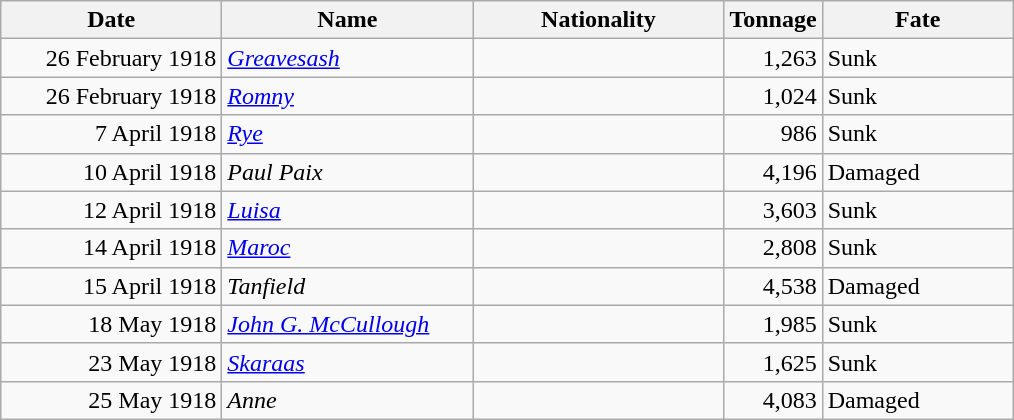<table class="wikitable sortable">
<tr>
<th width="140px">Date</th>
<th width="160px">Name</th>
<th width="160px">Nationality</th>
<th width="25px">Tonnage</th>
<th width="120px">Fate</th>
</tr>
<tr>
<td align="right">26 February 1918</td>
<td align="left"><a href='#'><em>Greavesash</em></a></td>
<td align="left"></td>
<td align="right">1,263</td>
<td align="left">Sunk</td>
</tr>
<tr>
<td align="right">26 February 1918</td>
<td align="left"><a href='#'><em>Romny</em></a></td>
<td align="left"></td>
<td align="right">1,024</td>
<td align="left">Sunk</td>
</tr>
<tr>
<td align="right">7 April 1918</td>
<td align="left"><a href='#'><em>Rye</em></a></td>
<td align="left"></td>
<td align="right">986</td>
<td align="left">Sunk</td>
</tr>
<tr>
<td align="right">10 April 1918</td>
<td align="left"><em>Paul Paix</em></td>
<td align="left"></td>
<td align="right">4,196</td>
<td align="left">Damaged</td>
</tr>
<tr>
<td align="right">12 April 1918</td>
<td align="left"><a href='#'><em>Luisa</em></a></td>
<td align="left"></td>
<td align="right">3,603</td>
<td align="left">Sunk</td>
</tr>
<tr>
<td align="right">14 April 1918</td>
<td align="left"><a href='#'><em>Maroc</em></a></td>
<td align="left"></td>
<td align="right">2,808</td>
<td align="left">Sunk</td>
</tr>
<tr>
<td align="right">15 April 1918</td>
<td align="left"><em>Tanfield</em></td>
<td align="left"></td>
<td align="right">4,538</td>
<td align="left">Damaged</td>
</tr>
<tr>
<td align="right">18 May 1918</td>
<td align="left"><a href='#'><em>John G. McCullough</em></a></td>
<td align="left"></td>
<td align="right">1,985</td>
<td align="left">Sunk</td>
</tr>
<tr>
<td align="right">23 May 1918</td>
<td align="left"><a href='#'><em>Skaraas</em></a></td>
<td align="left"></td>
<td align="right">1,625</td>
<td align="left">Sunk</td>
</tr>
<tr>
<td align="right">25 May 1918</td>
<td align="left"><em>Anne</em></td>
<td align="left"></td>
<td align="right">4,083</td>
<td align="left">Damaged</td>
</tr>
</table>
